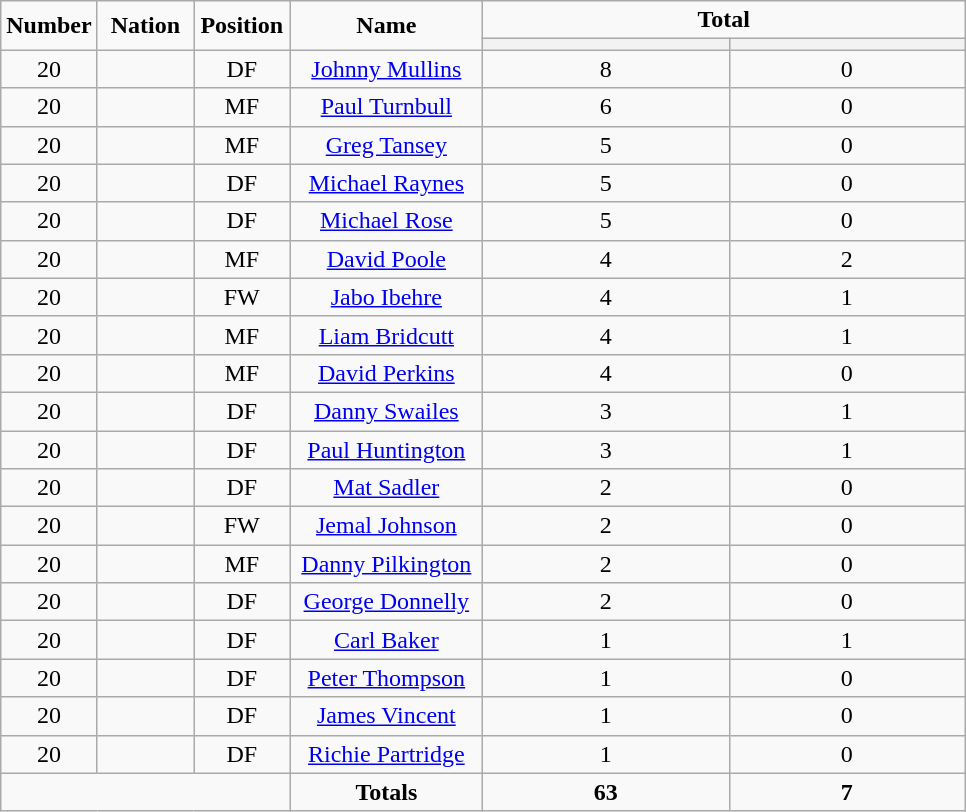<table class="wikitable" style="font-size: 100%; text-align: center;">
<tr>
<td rowspan="2" width="10%" align="center"><strong>Number</strong></td>
<td rowspan="2" width="10%" align="center"><strong>Nation</strong></td>
<td rowspan="2" width="10%" align="center"><strong>Position</strong></td>
<td rowspan="2" width="20%" align="center"><strong>Name</strong></td>
<td colspan="2" align="center"><strong>Total</strong></td>
</tr>
<tr>
<th width=15 style=></th>
<th width=15 style=></th>
</tr>
<tr>
<td>20</td>
<td></td>
<td>DF</td>
<td><a href='#'>Johnny Mullins</a></td>
<td>8</td>
<td>0</td>
</tr>
<tr>
<td>20</td>
<td></td>
<td>MF</td>
<td><a href='#'>Paul Turnbull</a></td>
<td>6</td>
<td>0</td>
</tr>
<tr>
<td>20</td>
<td></td>
<td>MF</td>
<td><a href='#'>Greg Tansey</a></td>
<td>5</td>
<td>0</td>
</tr>
<tr>
<td>20</td>
<td></td>
<td>DF</td>
<td><a href='#'>Michael Raynes</a></td>
<td>5</td>
<td>0</td>
</tr>
<tr>
<td>20</td>
<td></td>
<td>DF</td>
<td><a href='#'>Michael Rose</a></td>
<td>5</td>
<td>0</td>
</tr>
<tr>
<td>20</td>
<td></td>
<td>MF</td>
<td><a href='#'>David Poole</a></td>
<td>4</td>
<td>2</td>
</tr>
<tr>
<td>20</td>
<td></td>
<td>FW</td>
<td><a href='#'>Jabo Ibehre</a></td>
<td>4</td>
<td>1</td>
</tr>
<tr>
<td>20</td>
<td></td>
<td>MF</td>
<td><a href='#'>Liam Bridcutt</a></td>
<td>4</td>
<td>1</td>
</tr>
<tr>
<td>20</td>
<td></td>
<td>MF</td>
<td><a href='#'>David Perkins</a></td>
<td>4</td>
<td>0</td>
</tr>
<tr>
<td>20</td>
<td></td>
<td>DF</td>
<td><a href='#'>Danny Swailes</a></td>
<td>3</td>
<td>1</td>
</tr>
<tr>
<td>20</td>
<td></td>
<td>DF</td>
<td><a href='#'>Paul Huntington</a></td>
<td>3</td>
<td>1</td>
</tr>
<tr>
<td>20</td>
<td></td>
<td>DF</td>
<td><a href='#'>Mat Sadler</a></td>
<td>2</td>
<td>0</td>
</tr>
<tr>
<td>20</td>
<td></td>
<td>FW</td>
<td><a href='#'>Jemal Johnson</a></td>
<td>2</td>
<td>0</td>
</tr>
<tr>
<td>20</td>
<td></td>
<td>MF</td>
<td><a href='#'>Danny Pilkington</a></td>
<td>2</td>
<td>0</td>
</tr>
<tr>
<td>20</td>
<td></td>
<td>DF</td>
<td><a href='#'>George Donnelly</a></td>
<td>2</td>
<td>0</td>
</tr>
<tr>
<td>20</td>
<td></td>
<td>DF</td>
<td><a href='#'>Carl Baker</a></td>
<td>1</td>
<td>1</td>
</tr>
<tr>
<td>20</td>
<td></td>
<td>DF</td>
<td><a href='#'>Peter Thompson</a></td>
<td>1</td>
<td>0</td>
</tr>
<tr>
<td>20</td>
<td></td>
<td>DF</td>
<td><a href='#'>James Vincent</a></td>
<td>1</td>
<td>0</td>
</tr>
<tr>
<td>20</td>
<td></td>
<td>DF</td>
<td><a href='#'>Richie Partridge</a></td>
<td>1</td>
<td>0</td>
</tr>
<tr>
<td colspan="3"></td>
<td><strong>Totals</strong></td>
<td><strong>63</strong></td>
<td><strong>7</strong></td>
</tr>
</table>
